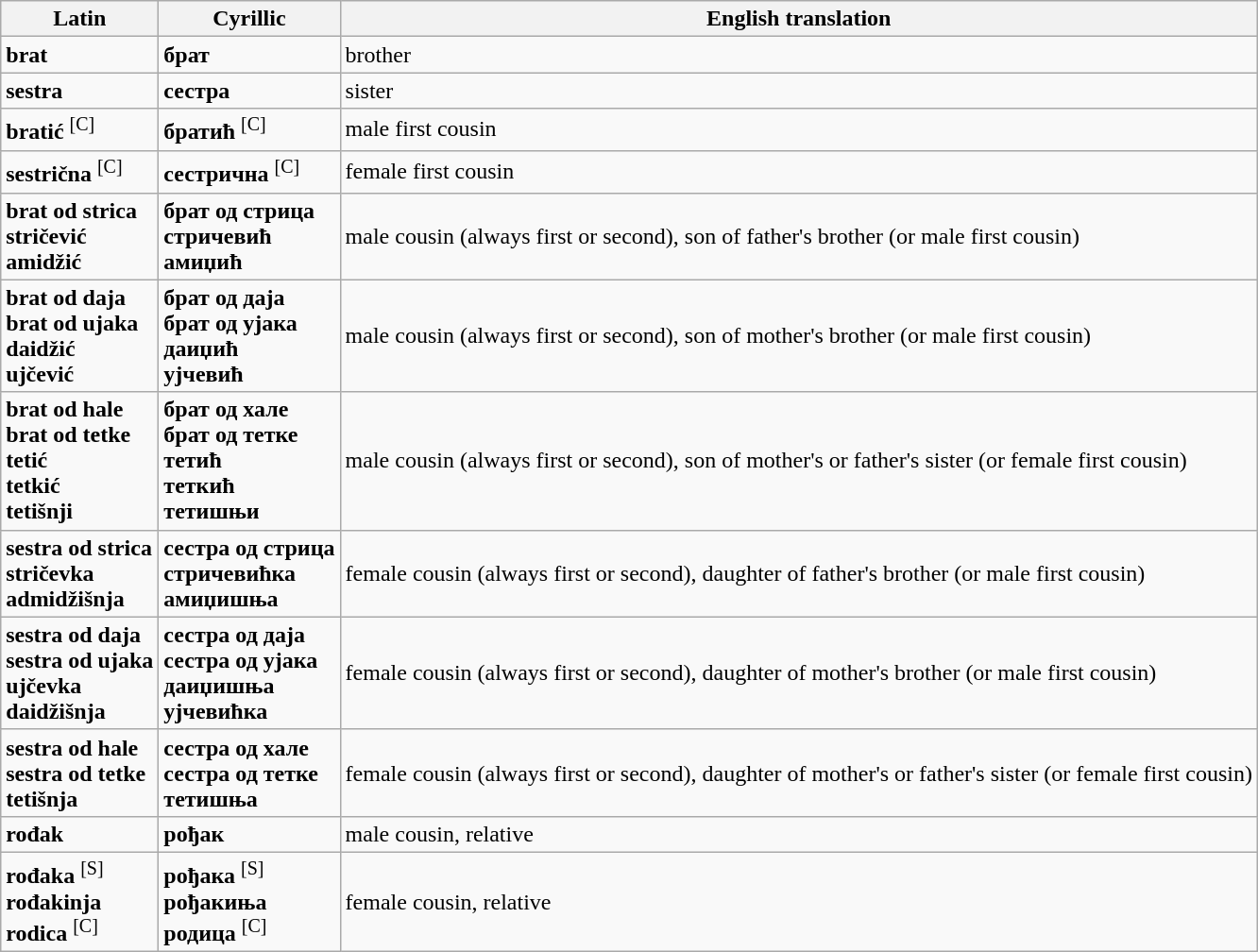<table class="wikitable">
<tr>
<th>Latin</th>
<th>Cyrillic</th>
<th>English translation</th>
</tr>
<tr>
<td><strong>brat</strong></td>
<td><strong>брат</strong></td>
<td>brother</td>
</tr>
<tr>
<td><strong>sestra</strong></td>
<td><strong>сестра</strong></td>
<td>sister</td>
</tr>
<tr>
<td><strong>bratić</strong> <sup>[C]</sup></td>
<td><strong>братић</strong> <sup>[C]</sup></td>
<td>male first cousin</td>
</tr>
<tr>
<td><strong>sestrična</strong> <sup>[C]</sup></td>
<td><strong>сестрична</strong> <sup>[C]</sup></td>
<td>female first cousin</td>
</tr>
<tr>
<td><strong>brat od strica</strong><br><strong>stričević</strong><br><strong>amidžić</strong></td>
<td><strong>брат од стрица</strong><br><strong>стричевић</strong><br><strong>амиџић</strong></td>
<td>male cousin (always first or second), son of father's brother (or male first cousin)</td>
</tr>
<tr>
<td><strong>brat od daja</strong><br><strong>brat od ujaka</strong><br><strong>daidžić</strong><br><strong>ujčević</strong></td>
<td><strong>брат од даја</strong><br><strong>брат од ујака</strong><br><strong>даиџић</strong><br><strong>ујчевић</strong></td>
<td>male cousin (always first or second), son of mother's brother (or male first cousin)</td>
</tr>
<tr>
<td><strong>brat od hale</strong><br><strong>brat od tetke</strong><br><strong>tetić</strong><br><strong>tetkić</strong><br><strong>tetišnji</strong></td>
<td><strong>брат од хале</strong><br><strong>брат од тетке</strong><br><strong>тетић</strong><br><strong>теткић</strong><br><strong>тетишњи</strong></td>
<td>male cousin (always first or second), son of mother's or father's sister (or female first cousin)</td>
</tr>
<tr>
<td><strong>sestra od strica</strong><br><strong>stričevka</strong><br><strong>admidžišnja</strong></td>
<td><strong>сестра од стрица</strong><br><strong>стричевићка</strong><br><strong>амиџишња</strong></td>
<td>female cousin (always first or second), daughter of father's brother (or male first cousin)</td>
</tr>
<tr>
<td><strong>sestra od daja</strong><br><strong>sestra od ujaka</strong><br><strong>ujčevka</strong><br><strong>daidžišnja</strong></td>
<td><strong>сестра од даја</strong><br><strong>сестра од ујака</strong><br><strong>даиџишња</strong><br><strong>ујчевићка</strong></td>
<td>female cousin (always first or second), daughter of mother's brother (or male first cousin)</td>
</tr>
<tr>
<td><strong>sestra od hale</strong><br><strong>sestra od tetke</strong><br><strong>tetišnja</strong></td>
<td><strong>сестра од хале</strong><br><strong>сестра од тетке</strong><br><strong>тетишња</strong></td>
<td>female cousin (always first or second), daughter of mother's or father's sister (or female first cousin)</td>
</tr>
<tr>
<td><strong>rođak</strong></td>
<td><strong>рођак</strong></td>
<td>male cousin, relative</td>
</tr>
<tr>
<td><strong>rođaka</strong> <sup>[S]</sup><br><strong>rođakinja</strong><br><strong>rodica</strong> <sup>[C]</sup></td>
<td><strong>рођака</strong> <sup>[S]</sup><br><strong>рођакиња</strong><br><strong>родица</strong> <sup>[C]</sup></td>
<td>female cousin, relative</td>
</tr>
</table>
